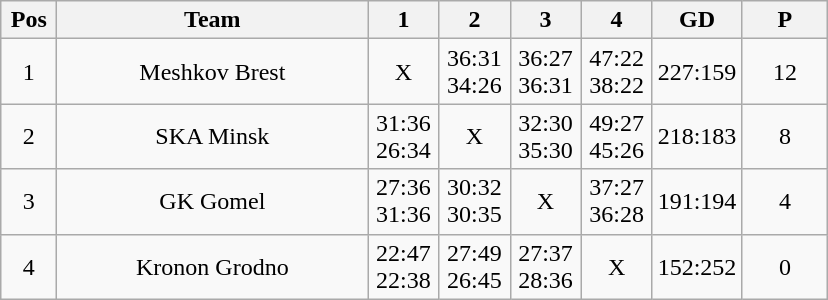<table class="wikitable" style="text-align: center;">
<tr>
<th width="30"><strong>Pos</strong></th>
<th width="200"><strong>Team</strong></th>
<th width="40"><strong>1</strong></th>
<th width="40"><strong>2</strong></th>
<th width="40"><strong>3</strong></th>
<th width="40"><strong>4</strong></th>
<th width="50"><strong>GD</strong></th>
<th width="50"><strong>P</strong></th>
</tr>
<tr>
<td>1</td>
<td>Meshkov Brest</td>
<td>X</td>
<td>36:31<br>34:26</td>
<td>36:27<br>36:31</td>
<td>47:22<br>38:22</td>
<td>227:159</td>
<td>12</td>
</tr>
<tr>
<td>2</td>
<td>SKA Minsk</td>
<td>31:36<br>26:34</td>
<td>X</td>
<td>32:30<br>35:30</td>
<td>49:27<br>45:26</td>
<td>218:183</td>
<td>8</td>
</tr>
<tr>
<td>3</td>
<td>GK Gomel</td>
<td>27:36<br>31:36</td>
<td>30:32<br>30:35</td>
<td>X</td>
<td>37:27<br>36:28</td>
<td>191:194</td>
<td>4</td>
</tr>
<tr>
<td>4</td>
<td>Kronon Grodno</td>
<td>22:47<br>22:38</td>
<td>27:49<br>26:45</td>
<td>27:37<br>28:36</td>
<td>X</td>
<td>152:252</td>
<td>0</td>
</tr>
</table>
